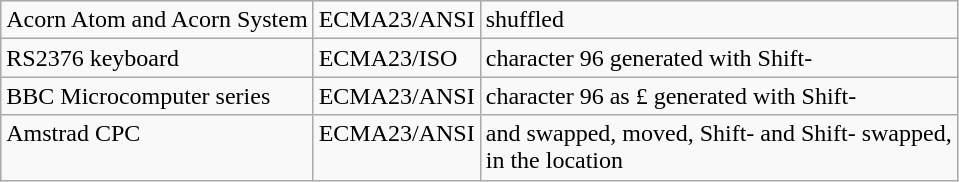<table class="wikitable">
<tr>
<td>Acorn Atom and Acorn System</td>
<td>ECMA23/ANSI</td>
<td>     shuffled</td>
</tr>
<tr style="vertical-align: top;">
<td>RS2376 keyboard</td>
<td>ECMA23/ISO</td>
<td>character 96 generated with Shift-</td>
</tr>
<tr style="vertical-align: top;">
<td>BBC Microcomputer series</td>
<td>ECMA23/ANSI</td>
<td>character 96 as £ generated with Shift-</td>
</tr>
<tr style="vertical-align: top;">
<td>Amstrad CPC</td>
<td>ECMA23/ANSI</td>
<td> and  swapped,  moved, Shift- and Shift- swapped,<br> in the  location</td>
</tr>
</table>
